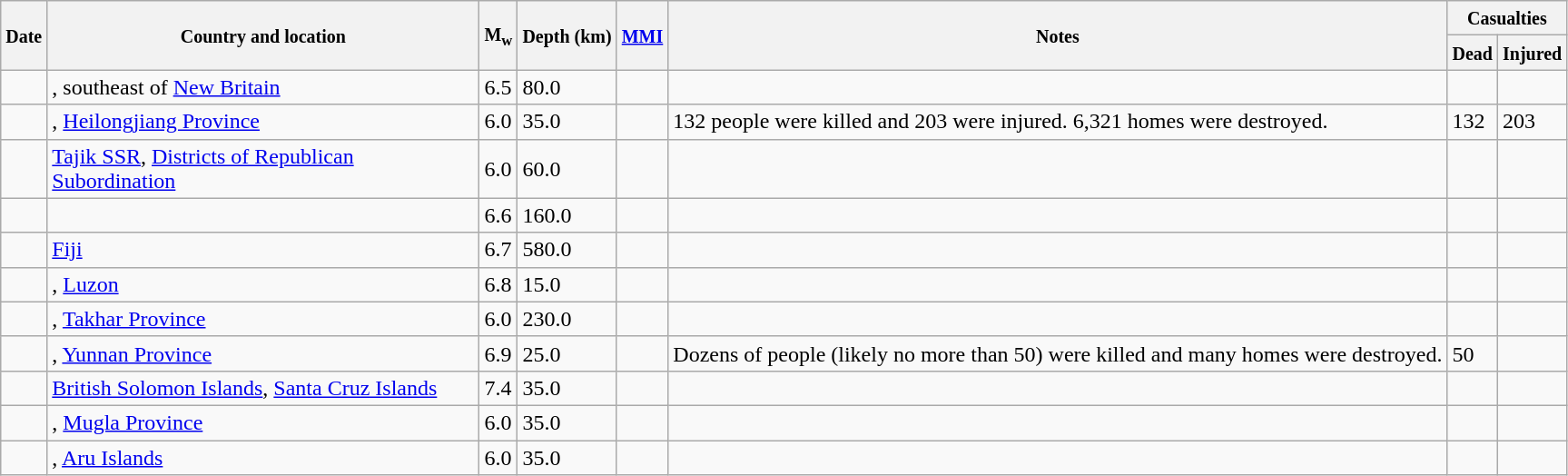<table class="wikitable sortable sort-under" style="border:1px black; margin-left:1em;">
<tr>
<th rowspan="2"><small>Date</small></th>
<th rowspan="2" style="width: 310px"><small>Country and location</small></th>
<th rowspan="2"><small>M<sub>w</sub></small></th>
<th rowspan="2"><small>Depth (km)</small></th>
<th rowspan="2"><small><a href='#'>MMI</a></small></th>
<th rowspan="2" class="unsortable"><small>Notes</small></th>
<th colspan="2"><small>Casualties</small></th>
</tr>
<tr>
<th><small>Dead</small></th>
<th><small>Injured</small></th>
</tr>
<tr>
<td></td>
<td>, southeast of <a href='#'>New Britain</a></td>
<td>6.5</td>
<td>80.0</td>
<td></td>
<td></td>
<td></td>
<td></td>
</tr>
<tr>
<td></td>
<td>, <a href='#'>Heilongjiang Province</a></td>
<td>6.0</td>
<td>35.0</td>
<td></td>
<td>132 people were killed and 203 were injured. 6,321 homes were destroyed.</td>
<td>132</td>
<td>203</td>
</tr>
<tr>
<td></td>
<td> <a href='#'>Tajik SSR</a>, <a href='#'>Districts of Republican Subordination</a></td>
<td>6.0</td>
<td>60.0</td>
<td></td>
<td></td>
<td></td>
<td></td>
</tr>
<tr>
<td></td>
<td></td>
<td>6.6</td>
<td>160.0</td>
<td></td>
<td></td>
<td></td>
<td></td>
</tr>
<tr>
<td></td>
<td> <a href='#'>Fiji</a></td>
<td>6.7</td>
<td>580.0</td>
<td></td>
<td></td>
<td></td>
<td></td>
</tr>
<tr>
<td></td>
<td>, <a href='#'>Luzon</a></td>
<td>6.8</td>
<td>15.0</td>
<td></td>
<td></td>
<td></td>
<td></td>
</tr>
<tr>
<td></td>
<td>, <a href='#'>Takhar Province</a></td>
<td>6.0</td>
<td>230.0</td>
<td></td>
<td></td>
<td></td>
<td></td>
</tr>
<tr>
<td></td>
<td>, <a href='#'>Yunnan Province</a></td>
<td>6.9</td>
<td>25.0</td>
<td></td>
<td>Dozens of people (likely no more than 50) were killed and many homes were destroyed.</td>
<td>50</td>
<td></td>
</tr>
<tr>
<td></td>
<td> <a href='#'>British Solomon Islands</a>, <a href='#'>Santa Cruz Islands</a></td>
<td>7.4</td>
<td>35.0</td>
<td></td>
<td></td>
<td></td>
<td></td>
</tr>
<tr>
<td></td>
<td>, <a href='#'>Mugla Province</a></td>
<td>6.0</td>
<td>35.0</td>
<td></td>
<td></td>
<td></td>
<td></td>
</tr>
<tr>
<td></td>
<td>, <a href='#'>Aru Islands</a></td>
<td>6.0</td>
<td>35.0</td>
<td></td>
<td></td>
<td></td>
<td></td>
</tr>
</table>
